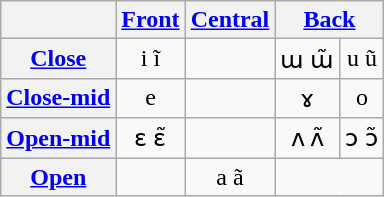<table class="wikitable" style="text-align:center">
<tr>
<th></th>
<th><a href='#'>Front</a></th>
<th><a href='#'>Central</a></th>
<th colspan="2"><a href='#'>Back</a></th>
</tr>
<tr>
<th><a href='#'>Close</a></th>
<td>i ĩ</td>
<td></td>
<td>ɯ ɯ̃</td>
<td>u ũ</td>
</tr>
<tr>
<th><a href='#'>Close-mid</a></th>
<td>e</td>
<td></td>
<td>ɤ</td>
<td>o</td>
</tr>
<tr>
<th><a href='#'>Open-mid</a></th>
<td>ɛ ɛ̃</td>
<td></td>
<td>ʌ ʌ̃</td>
<td>ɔ ɔ̃</td>
</tr>
<tr>
<th><a href='#'>Open</a></th>
<td></td>
<td>a ã</td>
<td colspan="2"></td>
</tr>
</table>
